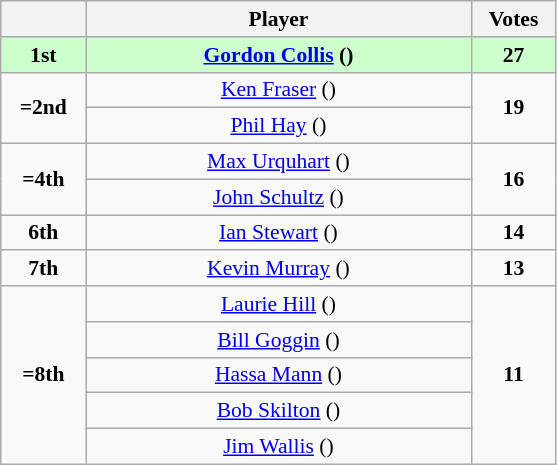<table class="wikitable" style="text-align: center; font-size: 90%;">
<tr>
<th width="50"></th>
<th width="250">Player</th>
<th width="50">Votes</th>
</tr>
<tr style="background: #CCFFCC; font-weight: bold;">
<td><strong>1st</strong></td>
<td><a href='#'>Gordon Collis</a> ()</td>
<td><strong>27</strong></td>
</tr>
<tr>
<td rowspan=2><strong>=2nd</strong></td>
<td><a href='#'>Ken Fraser</a> ()</td>
<td rowspan=2><strong>19</strong></td>
</tr>
<tr>
<td><a href='#'>Phil Hay</a> ()</td>
</tr>
<tr>
<td rowspan=2><strong>=4th</strong></td>
<td><a href='#'>Max Urquhart</a> ()</td>
<td rowspan=2><strong>16</strong></td>
</tr>
<tr>
<td><a href='#'>John Schultz</a> ()</td>
</tr>
<tr>
<td><strong>6th</strong></td>
<td><a href='#'>Ian Stewart</a> ()</td>
<td><strong>14</strong></td>
</tr>
<tr>
<td><strong>7th</strong></td>
<td><a href='#'>Kevin Murray</a> ()</td>
<td><strong>13</strong></td>
</tr>
<tr>
<td rowspan=5><strong>=8th</strong></td>
<td><a href='#'>Laurie Hill</a> ()</td>
<td rowspan=5><strong>11</strong></td>
</tr>
<tr>
<td><a href='#'>Bill Goggin</a> ()</td>
</tr>
<tr>
<td><a href='#'>Hassa Mann</a> ()</td>
</tr>
<tr>
<td><a href='#'>Bob Skilton</a> ()</td>
</tr>
<tr>
<td><a href='#'>Jim Wallis</a> ()</td>
</tr>
</table>
